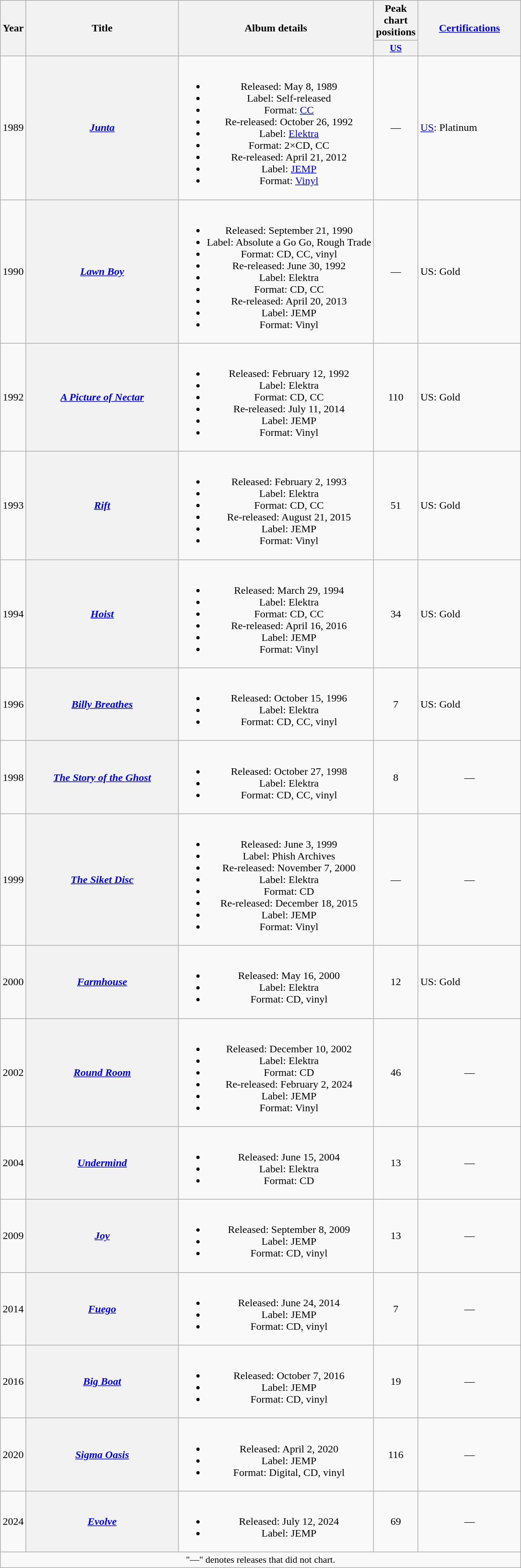<table class="wikitable plainrowheaders" style="text-align:center;" border="1">
<tr>
<th scope="col" rowspan="2">Year</th>
<th scope="col" rowspan="2" width=225>Title</th>
<th scope="col" rowspan="2">Album details</th>
<th scope="col" colspan="1">Peak chart positions</th>
<th scope="col" rowspan="2" width=150><a href='#'>Certifications</a></th>
</tr>
<tr>
<th scope="col" style="width:2.2em;font-size:90%;"><a href='#'>US</a><br></th>
</tr>
<tr>
<td>1989</td>
<th scope="row"><em><a href='#'>Junta</a></em></th>
<td><br><ul><li>Released: May 8, 1989</li><li>Label: Self-released</li><li>Format: <a href='#'>CC</a></li><li>Re-released: October 26, 1992</li><li>Label: <a href='#'>Elektra</a></li><li>Format: 2×CD, CC</li><li>Re-released: April 21, 2012</li><li>Label: <a href='#'>JEMP</a></li><li>Format: <a href='#'>Vinyl</a></li></ul></td>
<td>—</td>
<td style="text-align:left;"><a href='#'>US</a>: Platinum</td>
</tr>
<tr>
<td>1990</td>
<th scope="row"><em><a href='#'>Lawn Boy</a></em></th>
<td><br><ul><li>Released: September 21, 1990</li><li>Label: Absolute a Go Go, Rough Trade</li><li>Format: CD, CC, vinyl</li><li>Re-released: June 30, 1992</li><li>Label: Elektra</li><li>Format: CD, CC</li><li>Re-released: April 20, 2013</li><li>Label: JEMP</li><li>Format: Vinyl</li></ul></td>
<td>—</td>
<td style="text-align:left;">US: Gold</td>
</tr>
<tr>
<td>1992</td>
<th scope="row"><em><a href='#'>A Picture of Nectar</a></em></th>
<td><br><ul><li>Released: February 12, 1992</li><li>Label: Elektra</li><li>Format: CD, CC</li><li>Re-released: July 11, 2014</li><li>Label: JEMP</li><li>Format: Vinyl</li></ul></td>
<td>110</td>
<td style="text-align:left;">US: Gold</td>
</tr>
<tr>
<td>1993</td>
<th scope="row"><em><a href='#'>Rift</a></em></th>
<td><br><ul><li>Released: February 2, 1993</li><li>Label: Elektra</li><li>Format: CD, CC</li><li>Re-released: August 21, 2015</li><li>Label: JEMP</li><li>Format: Vinyl</li></ul></td>
<td>51</td>
<td style="text-align:left;">US: Gold</td>
</tr>
<tr>
<td>1994</td>
<th scope="row"><em><a href='#'>Hoist</a></em></th>
<td><br><ul><li>Released: March 29, 1994</li><li>Label: Elektra</li><li>Format: CD, CC</li><li>Re-released: April 16, 2016</li><li>Label: JEMP</li><li>Format: Vinyl</li></ul></td>
<td>34</td>
<td style="text-align:left;">US: Gold</td>
</tr>
<tr>
<td>1996</td>
<th scope="row"><em><a href='#'>Billy Breathes</a></em></th>
<td><br><ul><li>Released: October 15, 1996</li><li>Label: Elektra</li><li>Format: CD, CC, vinyl</li></ul></td>
<td>7</td>
<td style="text-align:left;">US: Gold</td>
</tr>
<tr>
<td>1998</td>
<th scope="row"><em><a href='#'>The Story of the Ghost</a></em></th>
<td><br><ul><li>Released: October 27, 1998</li><li>Label: Elektra</li><li>Format: CD, CC, vinyl</li></ul></td>
<td>8</td>
<td>—</td>
</tr>
<tr>
<td>1999</td>
<th scope="row"><em><a href='#'>The Siket Disc</a></em></th>
<td><br><ul><li>Released: June 3, 1999</li><li>Label: Phish Archives</li><li>Re-released: November 7, 2000</li><li>Label: Elektra</li><li>Format: CD</li><li>Re-released: December 18, 2015</li><li>Label: JEMP</li><li>Format: Vinyl</li></ul></td>
<td>—</td>
<td>—</td>
</tr>
<tr>
<td>2000</td>
<th scope="row"><em><a href='#'>Farmhouse</a></em></th>
<td><br><ul><li>Released: May 16, 2000</li><li>Label: Elektra</li><li>Format: CD, vinyl</li></ul></td>
<td>12</td>
<td style="text-align:left;">US: Gold</td>
</tr>
<tr>
<td>2002</td>
<th scope="row"><em><a href='#'>Round Room</a></em></th>
<td><br><ul><li>Released: December 10, 2002</li><li>Label: Elektra</li><li>Format: CD</li><li>Re-released: February 2, 2024</li><li>Label: JEMP</li><li>Format: Vinyl</li></ul></td>
<td>46</td>
<td>—</td>
</tr>
<tr>
<td>2004</td>
<th scope="row"><em><a href='#'>Undermind</a></em></th>
<td><br><ul><li>Released: June 15, 2004</li><li>Label: Elektra</li><li>Format: CD</li></ul></td>
<td>13</td>
<td>—</td>
</tr>
<tr>
<td>2009</td>
<th scope="row"><em><a href='#'>Joy</a></em></th>
<td><br><ul><li>Released: September 8, 2009</li><li>Label: JEMP</li><li>Format: CD, vinyl</li></ul></td>
<td>13</td>
<td>—</td>
</tr>
<tr>
<td>2014</td>
<th scope="row"><em><a href='#'>Fuego</a></em></th>
<td><br><ul><li>Released: June 24, 2014</li><li>Label: JEMP</li><li>Format: CD, vinyl</li></ul></td>
<td>7</td>
<td>—</td>
</tr>
<tr>
<td>2016</td>
<th scope="row"><em><a href='#'>Big Boat</a></em></th>
<td><br><ul><li>Released: October 7, 2016</li><li>Label: JEMP</li><li>Format: CD, vinyl</li></ul></td>
<td>19</td>
<td>—</td>
</tr>
<tr>
<td>2020</td>
<th scope="row"><em><a href='#'>Sigma Oasis</a></em></th>
<td><br><ul><li>Released: April 2, 2020</li><li>Label: JEMP</li><li>Format: Digital, CD, vinyl</li></ul></td>
<td>116</td>
<td>—</td>
</tr>
<tr>
<td>2024</td>
<th scope="row"><em><a href='#'>Evolve</a></em></th>
<td><br><ul><li>Released: July 12, 2024</li><li>Label: JEMP</li></ul></td>
<td>69</td>
<td>—</td>
</tr>
<tr>
<td align="center" colspan="14" style="font-size:90%">"—" denotes releases that did not chart.</td>
</tr>
</table>
